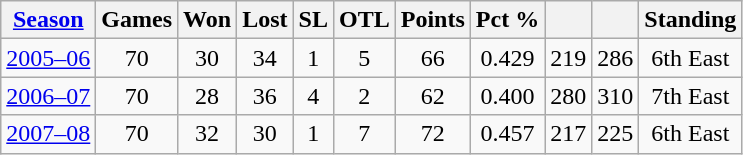<table class="wikitable" style="text-align: center;">
<tr>
<th><a href='#'>Season</a></th>
<th>Games</th>
<th>Won</th>
<th>Lost</th>
<th>SL</th>
<th>OTL</th>
<th>Points</th>
<th>Pct %</th>
<th></th>
<th></th>
<th>Standing</th>
</tr>
<tr>
<td><a href='#'>2005–06</a></td>
<td>70</td>
<td>30</td>
<td>34</td>
<td>1</td>
<td>5</td>
<td>66</td>
<td>0.429</td>
<td>219</td>
<td>286</td>
<td>6th East</td>
</tr>
<tr>
<td><a href='#'>2006–07</a></td>
<td>70</td>
<td>28</td>
<td>36</td>
<td>4</td>
<td>2</td>
<td>62</td>
<td>0.400</td>
<td>280</td>
<td>310</td>
<td>7th East</td>
</tr>
<tr>
<td><a href='#'>2007–08</a></td>
<td>70</td>
<td>32</td>
<td>30</td>
<td>1</td>
<td>7</td>
<td>72</td>
<td>0.457</td>
<td>217</td>
<td>225</td>
<td>6th East</td>
</tr>
</table>
